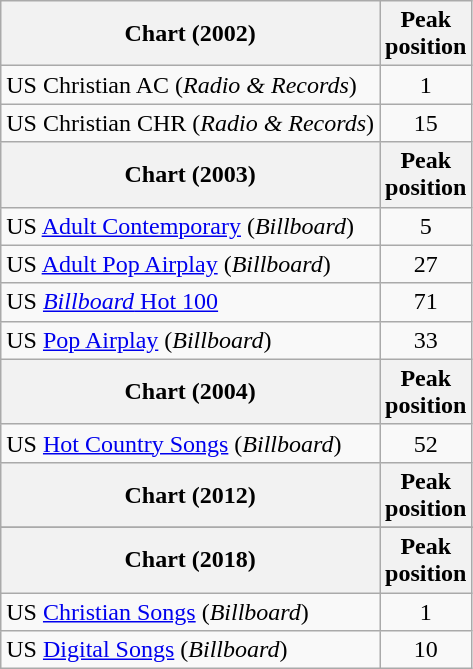<table class="wikitable">
<tr>
<th align="left">Chart (2002)</th>
<th align="center">Peak<br> position</th>
</tr>
<tr>
<td align="left">US Christian AC (<em>Radio & Records</em>)</td>
<td align="center">1</td>
</tr>
<tr>
<td align="left">US Christian CHR (<em>Radio & Records</em>)</td>
<td align="center">15</td>
</tr>
<tr>
<th align="left">Chart (2003)</th>
<th align="center">Peak<br> position</th>
</tr>
<tr>
<td align="left">US <a href='#'>Adult Contemporary</a> (<em>Billboard</em>)</td>
<td align="center">5</td>
</tr>
<tr>
<td align="left">US <a href='#'>Adult Pop Airplay</a> (<em>Billboard</em>)</td>
<td align="center">27</td>
</tr>
<tr>
<td align="left">US <a href='#'><em>Billboard</em> Hot 100</a></td>
<td align="center">71</td>
</tr>
<tr>
<td align="left">US <a href='#'>Pop Airplay</a> (<em>Billboard</em>)</td>
<td align="center">33</td>
</tr>
<tr>
<th align="left">Chart (2004)</th>
<th align="center">Peak<br> position</th>
</tr>
<tr>
<td align="left">US <a href='#'>Hot Country Songs</a> (<em>Billboard</em>)</td>
<td align="center">52</td>
</tr>
<tr>
<th align="left">Chart (2012)</th>
<th align="center">Peak<br> position</th>
</tr>
<tr>
</tr>
<tr>
<th align="left">Chart (2018)</th>
<th align="center">Peak<br> position</th>
</tr>
<tr>
<td>US <a href='#'>Christian Songs</a> (<em>Billboard</em>)</td>
<td align="center">1</td>
</tr>
<tr>
<td>US <a href='#'>Digital Songs</a> (<em>Billboard</em>)</td>
<td align="center">10</td>
</tr>
</table>
